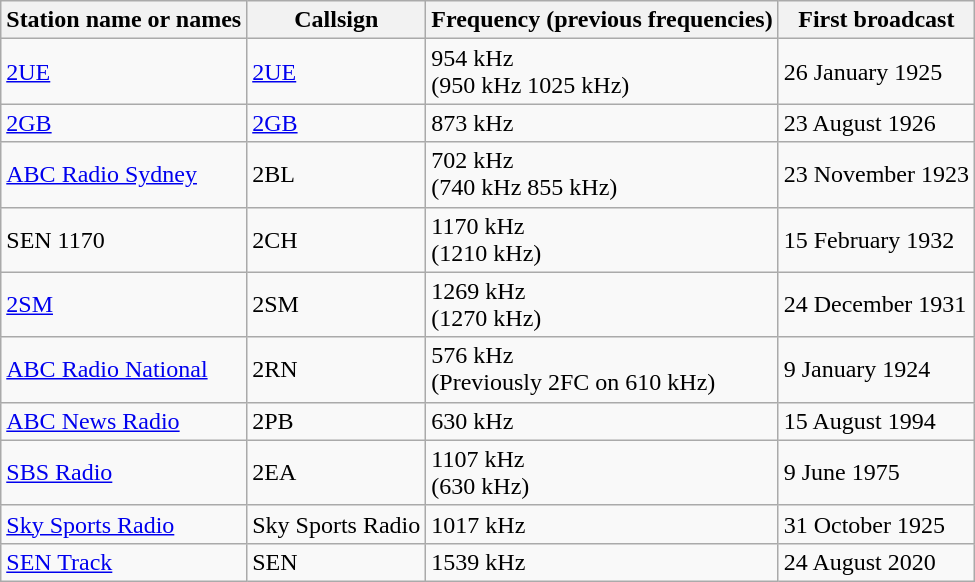<table class="wikitable sortable">
<tr>
<th>Station name or names</th>
<th>Callsign</th>
<th>Frequency (previous frequencies)</th>
<th>First broadcast</th>
</tr>
<tr>
<td><a href='#'>2UE</a></td>
<td><a href='#'>2UE</a></td>
<td>954 kHz<br>(950 kHz
1025 kHz)</td>
<td>26 January 1925</td>
</tr>
<tr>
<td><a href='#'>2GB</a></td>
<td><a href='#'>2GB</a></td>
<td>873 kHz</td>
<td>23 August 1926</td>
</tr>
<tr>
<td><a href='#'>ABC Radio Sydney</a></td>
<td>2BL</td>
<td>702 kHz<br>(740 kHz 855 kHz)</td>
<td>23 November 1923</td>
</tr>
<tr>
<td>SEN 1170</td>
<td>2CH</td>
<td>1170 kHz<br>(1210 kHz)</td>
<td>15 February 1932</td>
</tr>
<tr>
<td><a href='#'>2SM</a></td>
<td>2SM</td>
<td>1269 kHz<br>(1270 kHz)</td>
<td>24 December 1931</td>
</tr>
<tr>
<td><a href='#'>ABC Radio National</a></td>
<td>2RN</td>
<td>576 kHz<br>(Previously 2FC on 610 kHz)</td>
<td>9 January 1924</td>
</tr>
<tr>
<td><a href='#'>ABC News Radio</a></td>
<td>2PB</td>
<td>630 kHz</td>
<td>15 August 1994</td>
</tr>
<tr>
<td><a href='#'>SBS Radio</a></td>
<td>2EA</td>
<td>1107 kHz<br>(630 kHz)</td>
<td>9 June 1975</td>
</tr>
<tr>
<td><a href='#'>Sky Sports Radio</a></td>
<td>Sky Sports Radio</td>
<td>1017 kHz</td>
<td>31 October 1925</td>
</tr>
<tr>
<td><a href='#'>SEN Track</a></td>
<td>SEN</td>
<td>1539 kHz</td>
<td>24 August 2020</td>
</tr>
</table>
